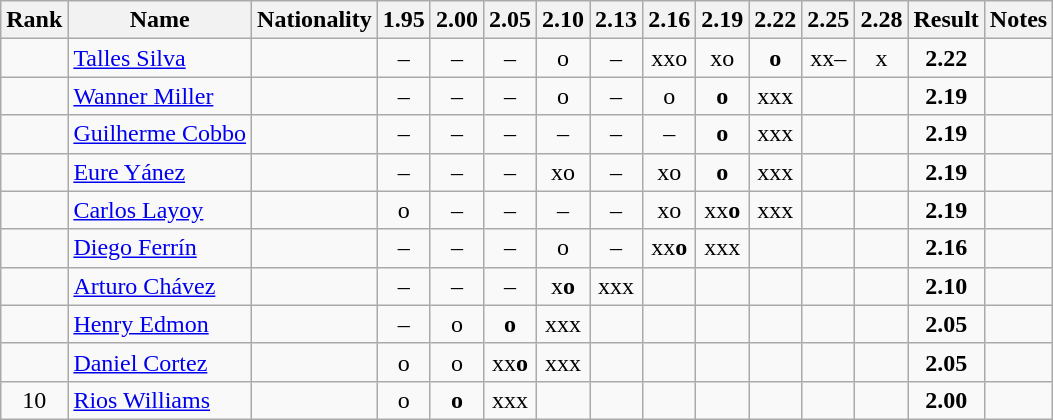<table class="wikitable sortable" style="text-align:center">
<tr>
<th>Rank</th>
<th>Name</th>
<th>Nationality</th>
<th>1.95</th>
<th>2.00</th>
<th>2.05</th>
<th>2.10</th>
<th>2.13</th>
<th>2.16</th>
<th>2.19</th>
<th>2.22</th>
<th>2.25</th>
<th>2.28</th>
<th>Result</th>
<th>Notes</th>
</tr>
<tr>
<td></td>
<td align=left><a href='#'>Talles Silva</a></td>
<td align=left></td>
<td>–</td>
<td>–</td>
<td>–</td>
<td>o</td>
<td>–</td>
<td>xxo</td>
<td>xo</td>
<td><strong>o</strong></td>
<td>xx–</td>
<td>x</td>
<td><strong>2.22</strong></td>
<td></td>
</tr>
<tr>
<td></td>
<td align=left><a href='#'>Wanner Miller</a></td>
<td align=left></td>
<td>–</td>
<td>–</td>
<td>–</td>
<td>o</td>
<td>–</td>
<td>o</td>
<td><strong>o</strong></td>
<td>xxx</td>
<td></td>
<td></td>
<td><strong>2.19</strong></td>
<td></td>
</tr>
<tr>
<td></td>
<td align=left><a href='#'>Guilherme Cobbo</a></td>
<td align=left></td>
<td>–</td>
<td>–</td>
<td>–</td>
<td>–</td>
<td>–</td>
<td>–</td>
<td><strong>o</strong></td>
<td>xxx</td>
<td></td>
<td></td>
<td><strong>2.19</strong></td>
<td></td>
</tr>
<tr>
<td></td>
<td align=left><a href='#'>Eure Yánez</a></td>
<td align=left></td>
<td>–</td>
<td>–</td>
<td>–</td>
<td>xo</td>
<td>–</td>
<td>xo</td>
<td><strong>o</strong></td>
<td>xxx</td>
<td></td>
<td></td>
<td><strong>2.19</strong></td>
<td></td>
</tr>
<tr>
<td></td>
<td align=left><a href='#'>Carlos Layoy</a></td>
<td align=left></td>
<td>o</td>
<td>–</td>
<td>–</td>
<td>–</td>
<td>–</td>
<td>xo</td>
<td>xx<strong>o</strong></td>
<td>xxx</td>
<td></td>
<td></td>
<td><strong>2.19</strong></td>
<td></td>
</tr>
<tr>
<td></td>
<td align=left><a href='#'>Diego Ferrín</a></td>
<td align=left></td>
<td>–</td>
<td>–</td>
<td>–</td>
<td>o</td>
<td>–</td>
<td>xx<strong>o</strong></td>
<td>xxx</td>
<td></td>
<td></td>
<td></td>
<td><strong>2.16</strong></td>
<td></td>
</tr>
<tr>
<td></td>
<td align=left><a href='#'>Arturo Chávez</a></td>
<td align=left></td>
<td>–</td>
<td>–</td>
<td>–</td>
<td>x<strong>o</strong></td>
<td>xxx</td>
<td></td>
<td></td>
<td></td>
<td></td>
<td></td>
<td><strong>2.10</strong></td>
<td></td>
</tr>
<tr>
<td></td>
<td align=left><a href='#'>Henry Edmon</a></td>
<td align=left></td>
<td>–</td>
<td>o</td>
<td><strong>o</strong></td>
<td>xxx</td>
<td></td>
<td></td>
<td></td>
<td></td>
<td></td>
<td></td>
<td><strong>2.05</strong></td>
<td></td>
</tr>
<tr>
<td></td>
<td align=left><a href='#'>Daniel Cortez</a></td>
<td align=left></td>
<td>o</td>
<td>o</td>
<td>xx<strong>o</strong></td>
<td>xxx</td>
<td></td>
<td></td>
<td></td>
<td></td>
<td></td>
<td></td>
<td><strong>2.05</strong></td>
<td></td>
</tr>
<tr>
<td>10</td>
<td align=left><a href='#'>Rios Williams</a></td>
<td align=left></td>
<td>o</td>
<td><strong>o</strong></td>
<td>xxx</td>
<td></td>
<td></td>
<td></td>
<td></td>
<td></td>
<td></td>
<td></td>
<td><strong>2.00</strong></td>
<td></td>
</tr>
</table>
